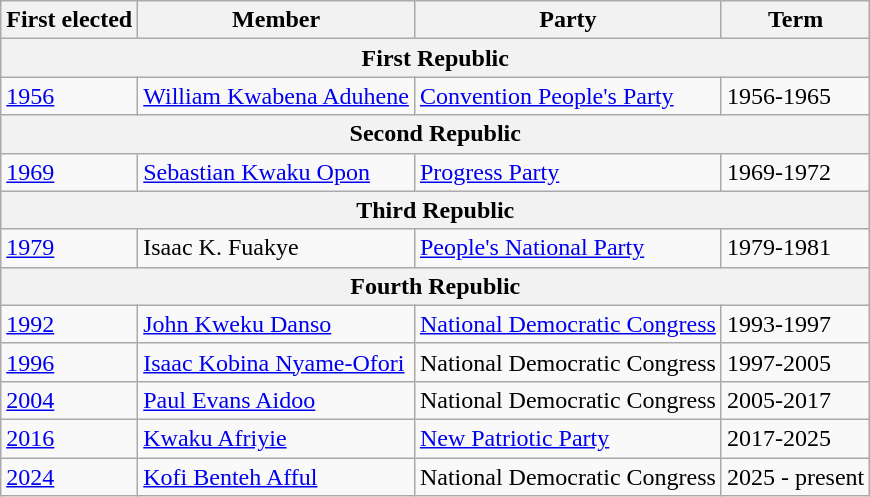<table class="wikitable">
<tr>
<th>First elected</th>
<th>Member</th>
<th>Party</th>
<th>Term</th>
</tr>
<tr>
<th colspan=4>First Republic</th>
</tr>
<tr>
<td><a href='#'>1956</a></td>
<td><a href='#'>William Kwabena Aduhene</a></td>
<td><a href='#'>Convention People's Party</a></td>
<td>1956-1965</td>
</tr>
<tr>
<th colspan=4>Second Republic</th>
</tr>
<tr>
<td><a href='#'>1969</a></td>
<td><a href='#'>Sebastian Kwaku Opon</a></td>
<td><a href='#'>Progress Party</a></td>
<td>1969-1972</td>
</tr>
<tr>
<th colspan=4>Third Republic</th>
</tr>
<tr>
<td><a href='#'>1979</a></td>
<td>Isaac K. Fuakye</td>
<td><a href='#'>People's National Party</a></td>
<td>1979-1981</td>
</tr>
<tr>
<th colspan=4>Fourth Republic</th>
</tr>
<tr>
<td><a href='#'>1992</a></td>
<td><a href='#'>John Kweku Danso</a></td>
<td><a href='#'>National Democratic Congress</a></td>
<td>1993-1997</td>
</tr>
<tr>
<td><a href='#'>1996</a></td>
<td><a href='#'>Isaac Kobina Nyame-Ofori</a></td>
<td>National Democratic Congress</td>
<td>1997-2005</td>
</tr>
<tr>
<td><a href='#'>2004</a></td>
<td><a href='#'>Paul Evans Aidoo</a></td>
<td>National Democratic Congress</td>
<td>2005-2017</td>
</tr>
<tr>
<td><a href='#'>2016</a></td>
<td><a href='#'>Kwaku Afriyie</a></td>
<td><a href='#'>New Patriotic Party</a></td>
<td>2017-2025</td>
</tr>
<tr>
<td><a href='#'>2024</a></td>
<td><a href='#'>Kofi Benteh Afful</a></td>
<td>National Democratic Congress</td>
<td>2025 - present</td>
</tr>
</table>
